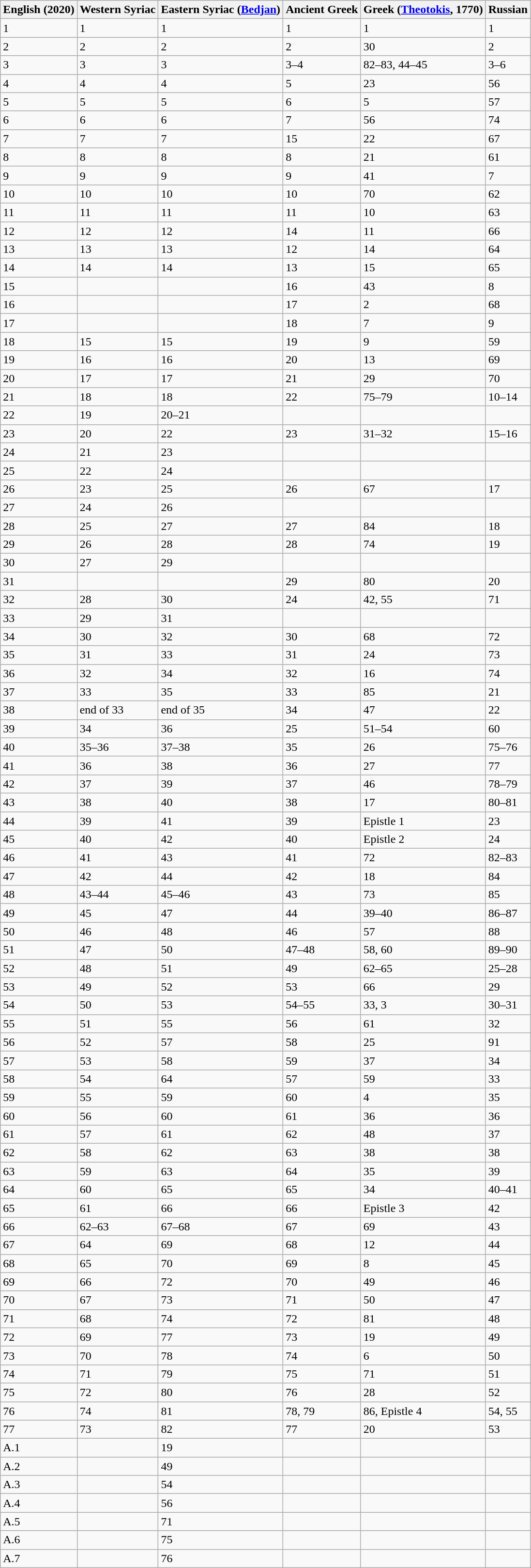<table class="wikitable sortable">
<tr>
<th>English (2020)</th>
<th>Western Syriac</th>
<th>Eastern Syriac (<a href='#'>Bedjan</a>)</th>
<th>Ancient Greek</th>
<th>Greek (<a href='#'>Theotokis</a>, 1770)</th>
<th>Russian</th>
</tr>
<tr>
<td>1</td>
<td>1</td>
<td>1</td>
<td>1</td>
<td>1</td>
<td>1</td>
</tr>
<tr>
<td>2</td>
<td>2</td>
<td>2</td>
<td>2</td>
<td>30</td>
<td>2</td>
</tr>
<tr>
<td>3</td>
<td>3</td>
<td>3</td>
<td>3–4</td>
<td>82–83, 44–45</td>
<td>3–6</td>
</tr>
<tr>
<td>4</td>
<td>4</td>
<td>4</td>
<td>5</td>
<td>23</td>
<td>56</td>
</tr>
<tr>
<td>5</td>
<td>5</td>
<td>5</td>
<td>6</td>
<td>5</td>
<td>57</td>
</tr>
<tr>
<td>6</td>
<td>6</td>
<td>6</td>
<td>7</td>
<td>56</td>
<td>74</td>
</tr>
<tr>
<td>7</td>
<td>7</td>
<td>7</td>
<td>15</td>
<td>22</td>
<td>67</td>
</tr>
<tr>
<td>8</td>
<td>8</td>
<td>8</td>
<td>8</td>
<td>21</td>
<td>61</td>
</tr>
<tr>
<td>9</td>
<td>9</td>
<td>9</td>
<td>9</td>
<td>41</td>
<td>7</td>
</tr>
<tr>
<td>10</td>
<td>10</td>
<td>10</td>
<td>10</td>
<td>70</td>
<td>62</td>
</tr>
<tr>
<td>11</td>
<td>11</td>
<td>11</td>
<td>11</td>
<td>10</td>
<td>63</td>
</tr>
<tr>
<td>12</td>
<td>12</td>
<td>12</td>
<td>14</td>
<td>11</td>
<td>66</td>
</tr>
<tr>
<td>13</td>
<td>13</td>
<td>13</td>
<td>12</td>
<td>14</td>
<td>64</td>
</tr>
<tr>
<td>14</td>
<td>14</td>
<td>14</td>
<td>13</td>
<td>15</td>
<td>65</td>
</tr>
<tr>
<td>15</td>
<td></td>
<td></td>
<td>16</td>
<td>43</td>
<td>8</td>
</tr>
<tr>
<td>16</td>
<td></td>
<td></td>
<td>17</td>
<td>2</td>
<td>68</td>
</tr>
<tr>
<td>17</td>
<td></td>
<td></td>
<td>18</td>
<td>7</td>
<td>9</td>
</tr>
<tr>
<td>18</td>
<td>15</td>
<td>15</td>
<td>19</td>
<td>9</td>
<td>59</td>
</tr>
<tr>
<td>19</td>
<td>16</td>
<td>16</td>
<td>20</td>
<td>13</td>
<td>69</td>
</tr>
<tr>
<td>20</td>
<td>17</td>
<td>17</td>
<td>21</td>
<td>29</td>
<td>70</td>
</tr>
<tr>
<td>21</td>
<td>18</td>
<td>18</td>
<td>22</td>
<td>75–79</td>
<td>10–14</td>
</tr>
<tr>
<td>22</td>
<td>19</td>
<td>20–21</td>
<td></td>
<td></td>
<td></td>
</tr>
<tr>
<td>23</td>
<td>20</td>
<td>22</td>
<td>23</td>
<td>31–32</td>
<td>15–16</td>
</tr>
<tr>
<td>24</td>
<td>21</td>
<td>23</td>
<td></td>
<td></td>
<td></td>
</tr>
<tr>
<td>25</td>
<td>22</td>
<td>24</td>
<td></td>
<td></td>
<td></td>
</tr>
<tr>
<td>26</td>
<td>23</td>
<td>25</td>
<td>26</td>
<td>67</td>
<td>17</td>
</tr>
<tr>
<td>27</td>
<td>24</td>
<td>26</td>
<td></td>
<td></td>
<td></td>
</tr>
<tr>
<td>28</td>
<td>25</td>
<td>27</td>
<td>27</td>
<td>84</td>
<td>18</td>
</tr>
<tr>
<td>29</td>
<td>26</td>
<td>28</td>
<td>28</td>
<td>74</td>
<td>19</td>
</tr>
<tr>
<td>30</td>
<td>27</td>
<td>29</td>
<td></td>
<td></td>
<td></td>
</tr>
<tr>
<td>31</td>
<td></td>
<td></td>
<td>29</td>
<td>80</td>
<td>20</td>
</tr>
<tr>
<td>32</td>
<td>28</td>
<td>30</td>
<td>24</td>
<td>42, 55</td>
<td>71</td>
</tr>
<tr>
<td>33</td>
<td>29</td>
<td>31</td>
<td></td>
<td></td>
<td></td>
</tr>
<tr>
<td>34</td>
<td>30</td>
<td>32</td>
<td>30</td>
<td>68</td>
<td>72</td>
</tr>
<tr>
<td>35</td>
<td>31</td>
<td>33</td>
<td>31</td>
<td>24</td>
<td>73</td>
</tr>
<tr>
<td>36</td>
<td>32</td>
<td>34</td>
<td>32</td>
<td>16</td>
<td>74</td>
</tr>
<tr>
<td>37</td>
<td>33</td>
<td>35</td>
<td>33</td>
<td>85</td>
<td>21</td>
</tr>
<tr>
<td>38</td>
<td>end of 33</td>
<td>end of 35</td>
<td>34</td>
<td>47</td>
<td>22</td>
</tr>
<tr>
<td>39</td>
<td>34</td>
<td>36</td>
<td>25</td>
<td>51–54</td>
<td>60</td>
</tr>
<tr>
<td>40</td>
<td>35–36</td>
<td>37–38</td>
<td>35</td>
<td>26</td>
<td>75–76</td>
</tr>
<tr>
<td>41</td>
<td>36</td>
<td>38</td>
<td>36</td>
<td>27</td>
<td>77</td>
</tr>
<tr>
<td>42</td>
<td>37</td>
<td>39</td>
<td>37</td>
<td>46</td>
<td>78–79</td>
</tr>
<tr>
<td>43</td>
<td>38</td>
<td>40</td>
<td>38</td>
<td>17</td>
<td>80–81</td>
</tr>
<tr>
<td>44</td>
<td>39</td>
<td>41</td>
<td>39</td>
<td>Epistle 1</td>
<td>23</td>
</tr>
<tr>
<td>45</td>
<td>40</td>
<td>42</td>
<td>40</td>
<td>Epistle 2</td>
<td>24</td>
</tr>
<tr>
<td>46</td>
<td>41</td>
<td>43</td>
<td>41</td>
<td>72</td>
<td>82–83</td>
</tr>
<tr>
<td>47</td>
<td>42</td>
<td>44</td>
<td>42</td>
<td>18</td>
<td>84</td>
</tr>
<tr>
<td>48</td>
<td>43–44</td>
<td>45–46</td>
<td>43</td>
<td>73</td>
<td>85</td>
</tr>
<tr>
<td>49</td>
<td>45</td>
<td>47</td>
<td>44</td>
<td>39–40</td>
<td>86–87</td>
</tr>
<tr>
<td>50</td>
<td>46</td>
<td>48</td>
<td>46</td>
<td>57</td>
<td>88</td>
</tr>
<tr>
<td>51</td>
<td>47</td>
<td>50</td>
<td>47–48</td>
<td>58, 60</td>
<td>89–90</td>
</tr>
<tr>
<td>52</td>
<td>48</td>
<td>51</td>
<td>49</td>
<td>62–65</td>
<td>25–28</td>
</tr>
<tr>
<td>53</td>
<td>49</td>
<td>52</td>
<td>53</td>
<td>66</td>
<td>29</td>
</tr>
<tr>
<td>54</td>
<td>50</td>
<td>53</td>
<td>54–55</td>
<td>33, 3</td>
<td>30–31</td>
</tr>
<tr>
<td>55</td>
<td>51</td>
<td>55</td>
<td>56</td>
<td>61</td>
<td>32</td>
</tr>
<tr>
<td>56</td>
<td>52</td>
<td>57</td>
<td>58</td>
<td>25</td>
<td>91</td>
</tr>
<tr>
<td>57</td>
<td>53</td>
<td>58</td>
<td>59</td>
<td>37</td>
<td>34</td>
</tr>
<tr>
<td>58</td>
<td>54</td>
<td>64</td>
<td>57</td>
<td>59</td>
<td>33</td>
</tr>
<tr>
<td>59</td>
<td>55</td>
<td>59</td>
<td>60</td>
<td>4</td>
<td>35</td>
</tr>
<tr>
<td>60</td>
<td>56</td>
<td>60</td>
<td>61</td>
<td>36</td>
<td>36</td>
</tr>
<tr>
<td>61</td>
<td>57</td>
<td>61</td>
<td>62</td>
<td>48</td>
<td>37</td>
</tr>
<tr>
<td>62</td>
<td>58</td>
<td>62</td>
<td>63</td>
<td>38</td>
<td>38</td>
</tr>
<tr>
<td>63</td>
<td>59</td>
<td>63</td>
<td>64</td>
<td>35</td>
<td>39</td>
</tr>
<tr>
<td>64</td>
<td>60</td>
<td>65</td>
<td>65</td>
<td>34</td>
<td>40–41</td>
</tr>
<tr>
<td>65</td>
<td>61</td>
<td>66</td>
<td>66</td>
<td>Epistle 3</td>
<td>42</td>
</tr>
<tr>
<td>66</td>
<td>62–63</td>
<td>67–68</td>
<td>67</td>
<td>69</td>
<td>43</td>
</tr>
<tr>
<td>67</td>
<td>64</td>
<td>69</td>
<td>68</td>
<td>12</td>
<td>44</td>
</tr>
<tr>
<td>68</td>
<td>65</td>
<td>70</td>
<td>69</td>
<td>8</td>
<td>45</td>
</tr>
<tr>
<td>69</td>
<td>66</td>
<td>72</td>
<td>70</td>
<td>49</td>
<td>46</td>
</tr>
<tr>
<td>70</td>
<td>67</td>
<td>73</td>
<td>71</td>
<td>50</td>
<td>47</td>
</tr>
<tr>
<td>71</td>
<td>68</td>
<td>74</td>
<td>72</td>
<td>81</td>
<td>48</td>
</tr>
<tr>
<td>72</td>
<td>69</td>
<td>77</td>
<td>73</td>
<td>19</td>
<td>49</td>
</tr>
<tr>
<td>73</td>
<td>70</td>
<td>78</td>
<td>74</td>
<td>6</td>
<td>50</td>
</tr>
<tr>
<td>74</td>
<td>71</td>
<td>79</td>
<td>75</td>
<td>71</td>
<td>51</td>
</tr>
<tr>
<td>75</td>
<td>72</td>
<td>80</td>
<td>76</td>
<td>28</td>
<td>52</td>
</tr>
<tr>
<td>76</td>
<td>74</td>
<td>81</td>
<td>78, 79</td>
<td>86, Epistle 4</td>
<td>54, 55</td>
</tr>
<tr>
<td>77</td>
<td>73</td>
<td>82</td>
<td>77</td>
<td>20</td>
<td>53</td>
</tr>
<tr>
<td>A.1</td>
<td></td>
<td>19</td>
<td></td>
<td></td>
<td></td>
</tr>
<tr>
<td>A.2</td>
<td></td>
<td>49</td>
<td></td>
<td></td>
<td></td>
</tr>
<tr>
<td>A.3</td>
<td></td>
<td>54</td>
<td></td>
<td></td>
<td></td>
</tr>
<tr>
<td>A.4</td>
<td></td>
<td>56</td>
<td></td>
<td></td>
<td></td>
</tr>
<tr>
<td>A.5</td>
<td></td>
<td>71</td>
<td></td>
<td></td>
<td></td>
</tr>
<tr>
<td>A.6</td>
<td></td>
<td>75</td>
<td></td>
<td></td>
<td></td>
</tr>
<tr>
<td>A.7</td>
<td></td>
<td>76</td>
<td></td>
<td></td>
<td></td>
</tr>
</table>
